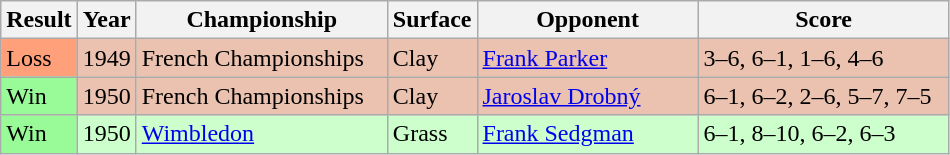<table class='sortable wikitable'>
<tr>
<th style="width:40px">Result</th>
<th style="width:30px">Year</th>
<th style="width:160px">Championship</th>
<th style="width:50px">Surface</th>
<th style="width:140px">Opponent</th>
<th style="width:160px" class="unsortable">Score</th>
</tr>
<tr style="background:#ebc2af;">
<td style="background:#ffa07a;">Loss</td>
<td>1949</td>
<td>French Championships</td>
<td>Clay</td>
<td> <a href='#'>Frank Parker</a></td>
<td>3–6, 6–1, 1–6, 4–6</td>
</tr>
<tr style="background:#ebc2af;">
<td style="background:#98fb98;">Win</td>
<td>1950</td>
<td>French Championships</td>
<td>Clay</td>
<td> <a href='#'>Jaroslav Drobný</a></td>
<td>6–1, 6–2, 2–6, 5–7, 7–5</td>
</tr>
<tr style="background:#cfc;">
<td style="background:#98fb98;">Win</td>
<td>1950</td>
<td><a href='#'>Wimbledon</a></td>
<td>Grass</td>
<td> <a href='#'>Frank Sedgman</a></td>
<td>6–1, 8–10, 6–2, 6–3</td>
</tr>
</table>
